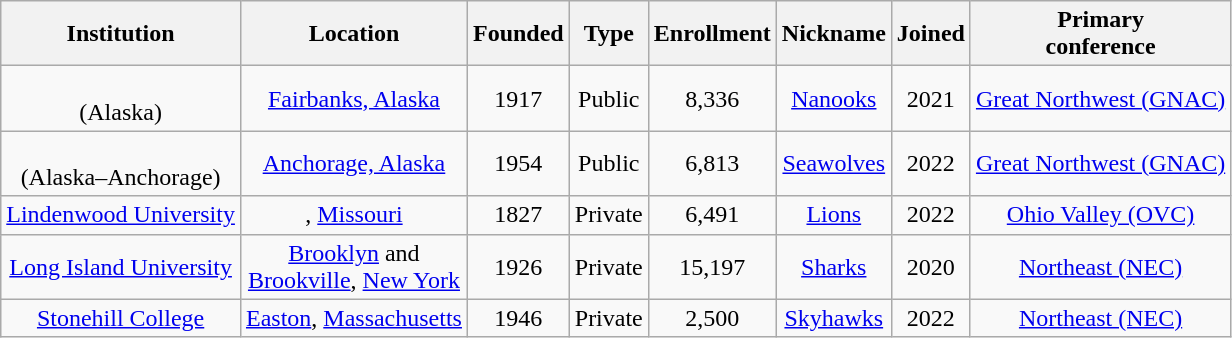<table class="wikitable sortable" style="text-align:center">
<tr>
<th>Institution</th>
<th>Location</th>
<th>Founded</th>
<th>Type</th>
<th>Enrollment</th>
<th>Nickname</th>
<th>Joined</th>
<th>Primary<br>conference</th>
</tr>
<tr>
<td><br>(Alaska)</td>
<td><a href='#'>Fairbanks, Alaska</a></td>
<td>1917</td>
<td>Public</td>
<td>8,336</td>
<td><a href='#'>Nanooks</a></td>
<td>2021</td>
<td><a href='#'>Great Northwest (GNAC)</a></td>
</tr>
<tr>
<td><br>(Alaska–Anchorage)</td>
<td><a href='#'>Anchorage, Alaska</a></td>
<td>1954</td>
<td>Public</td>
<td>6,813</td>
<td><a href='#'>Seawolves</a></td>
<td>2022</td>
<td><a href='#'>Great Northwest (GNAC)</a></td>
</tr>
<tr>
<td><a href='#'>Lindenwood University</a></td>
<td>, <a href='#'>Missouri</a></td>
<td>1827</td>
<td>Private</td>
<td>6,491</td>
<td><a href='#'>Lions</a></td>
<td>2022</td>
<td><a href='#'>Ohio Valley (OVC)</a></td>
</tr>
<tr>
<td><a href='#'>Long Island University</a></td>
<td><a href='#'>Brooklyn</a> and<br><a href='#'>Brookville</a>, <a href='#'>New York</a></td>
<td>1926</td>
<td>Private</td>
<td>15,197</td>
<td><a href='#'>Sharks</a></td>
<td>2020</td>
<td><a href='#'>Northeast (NEC)</a></td>
</tr>
<tr>
<td><a href='#'>Stonehill College</a></td>
<td><a href='#'>Easton</a>, <a href='#'>Massachusetts</a></td>
<td>1946</td>
<td>Private</td>
<td>2,500</td>
<td><a href='#'>Skyhawks</a></td>
<td>2022</td>
<td><a href='#'>Northeast (NEC)</a></td>
</tr>
</table>
